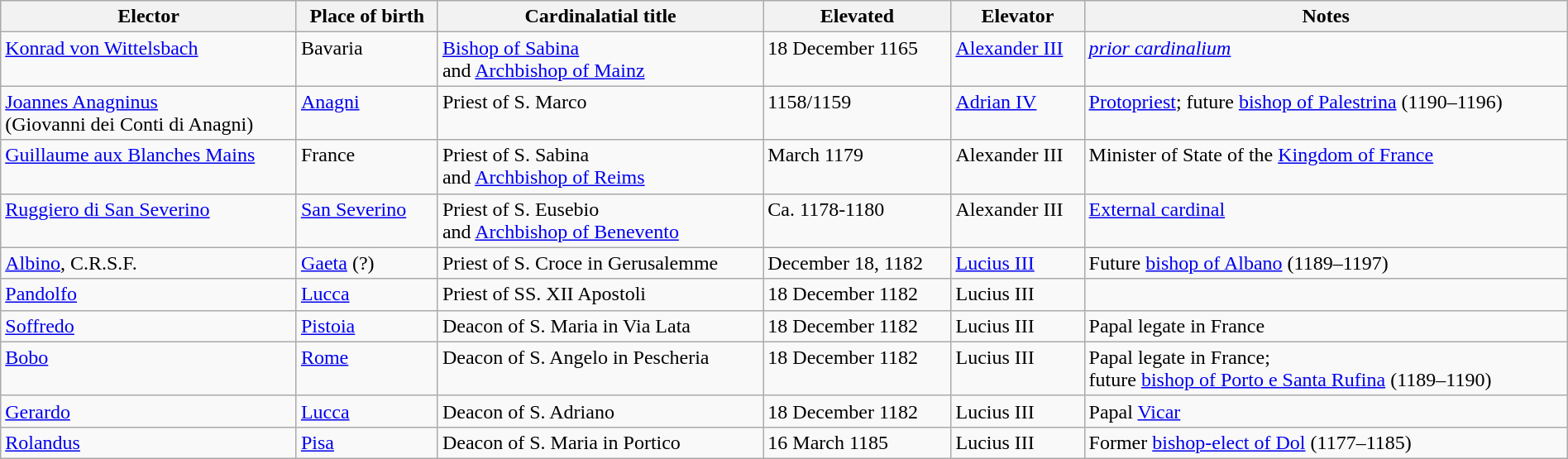<table class="wikitable sortable" style="width:100%">
<tr>
<th width="*">Elector</th>
<th width="*">Place of birth</th>
<th width="*">Cardinalatial title</th>
<th width="*">Elevated</th>
<th width="*">Elevator</th>
<th width="*">Notes</th>
</tr>
<tr valign="top">
<td><a href='#'>Konrad von Wittelsbach</a></td>
<td>Bavaria</td>
<td><a href='#'>Bishop of Sabina</a><br> and <a href='#'>Archbishop of Mainz</a></td>
<td>18 December 1165</td>
<td><a href='#'>Alexander III</a></td>
<td><a href='#'><em>prior cardinalium</em></a></td>
</tr>
<tr valign="top">
<td><a href='#'>Joannes Anagninus</a><br> (Giovanni dei Conti di Anagni)</td>
<td><a href='#'>Anagni</a></td>
<td>Priest of S. Marco</td>
<td>1158/1159</td>
<td><a href='#'>Adrian IV</a></td>
<td><a href='#'>Protopriest</a>; future <a href='#'>bishop of Palestrina</a> (1190–1196)</td>
</tr>
<tr valign="top">
<td><a href='#'>Guillaume aux Blanches Mains</a></td>
<td>France</td>
<td>Priest of S. Sabina<br> and <a href='#'>Archbishop of Reims</a></td>
<td>March 1179</td>
<td>Alexander III</td>
<td>Minister of State of the <a href='#'>Kingdom of France</a></td>
</tr>
<tr valign="top">
<td><a href='#'>Ruggiero di San Severino</a></td>
<td><a href='#'>San Severino</a></td>
<td>Priest of S. Eusebio<br> and <a href='#'>Archbishop of Benevento</a></td>
<td>Ca. 1178-1180</td>
<td>Alexander III</td>
<td><a href='#'>External cardinal</a></td>
</tr>
<tr valign="top">
<td><a href='#'>Albino</a>, C.R.S.F.</td>
<td><a href='#'>Gaeta</a> (?)</td>
<td>Priest of S. Croce in Gerusalemme</td>
<td>December 18, 1182</td>
<td><a href='#'>Lucius III</a></td>
<td>Future <a href='#'>bishop of Albano</a> (1189–1197)</td>
</tr>
<tr valign="top">
<td><a href='#'>Pandolfo</a></td>
<td><a href='#'>Lucca</a></td>
<td>Priest of SS. XII Apostoli</td>
<td>18 December 1182</td>
<td>Lucius III</td>
<td></td>
</tr>
<tr valign="top">
<td><a href='#'>Soffredo</a></td>
<td><a href='#'>Pistoia</a></td>
<td>Deacon of S. Maria in Via Lata</td>
<td>18 December 1182</td>
<td>Lucius III</td>
<td>Papal legate in France</td>
</tr>
<tr valign="top">
<td><a href='#'>Bobo</a></td>
<td><a href='#'>Rome</a></td>
<td>Deacon of S. Angelo in Pescheria</td>
<td>18 December 1182</td>
<td>Lucius III</td>
<td>Papal legate in France;<br> future <a href='#'>bishop of Porto e Santa Rufina</a> (1189–1190)</td>
</tr>
<tr valign="top">
<td><a href='#'>Gerardo</a></td>
<td><a href='#'>Lucca</a></td>
<td>Deacon of S. Adriano</td>
<td>18 December 1182</td>
<td>Lucius III</td>
<td>Papal <a href='#'>Vicar</a></td>
</tr>
<tr valign="top">
<td><a href='#'>Rolandus</a></td>
<td><a href='#'>Pisa</a></td>
<td>Deacon of S. Maria in Portico</td>
<td>16 March 1185</td>
<td>Lucius III</td>
<td>Former <a href='#'>bishop-elect of Dol</a> (1177–1185)</td>
</tr>
</table>
